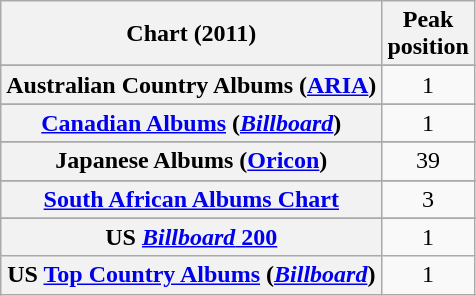<table class="wikitable sortable plainrowheaders" style="text-align:center">
<tr>
<th scope="col">Chart (2011)</th>
<th scope="col">Peak<br>position</th>
</tr>
<tr>
</tr>
<tr>
<th scope="row">Australian Country Albums (<a href='#'>ARIA</a>)</th>
<td>1</td>
</tr>
<tr>
</tr>
<tr>
</tr>
<tr>
</tr>
<tr>
<th scope="row"><a href='#'>Canadian Albums</a> (<em><a href='#'>Billboard</a></em>)</th>
<td>1</td>
</tr>
<tr>
</tr>
<tr>
</tr>
<tr>
</tr>
<tr>
</tr>
<tr>
</tr>
<tr>
</tr>
<tr>
<th scope="row">Japanese Albums (<a href='#'>Oricon</a>)</th>
<td>39</td>
</tr>
<tr>
</tr>
<tr>
</tr>
<tr>
</tr>
<tr>
<th scope="row"><a href='#'>South African Albums Chart</a></th>
<td>3</td>
</tr>
<tr>
</tr>
<tr>
</tr>
<tr>
</tr>
<tr>
</tr>
<tr>
</tr>
<tr>
<th scope="row">US <a href='#'><em>Billboard</em> 200</a></th>
<td>1</td>
</tr>
<tr>
<th scope="row">US <a href='#'>Top Country Albums</a> (<em><a href='#'>Billboard</a></em>)</th>
<td>1</td>
</tr>
</table>
